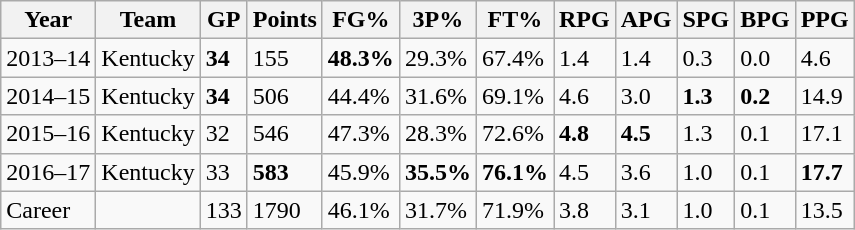<table class="wikitable">
<tr>
<th>Year</th>
<th>Team</th>
<th>GP</th>
<th>Points</th>
<th>FG%</th>
<th>3P%</th>
<th>FT%</th>
<th>RPG</th>
<th>APG</th>
<th>SPG</th>
<th>BPG</th>
<th>PPG</th>
</tr>
<tr>
<td>2013–14</td>
<td>Kentucky</td>
<td><strong>34</strong></td>
<td>155</td>
<td><strong>48.3%</strong></td>
<td>29.3%</td>
<td>67.4%</td>
<td>1.4</td>
<td>1.4</td>
<td>0.3</td>
<td>0.0</td>
<td>4.6</td>
</tr>
<tr>
<td>2014–15</td>
<td>Kentucky</td>
<td><strong>34</strong></td>
<td>506</td>
<td>44.4%</td>
<td>31.6%</td>
<td>69.1%</td>
<td>4.6</td>
<td>3.0</td>
<td><strong>1.3</strong></td>
<td><strong>0.2</strong></td>
<td>14.9</td>
</tr>
<tr>
<td>2015–16</td>
<td>Kentucky</td>
<td>32</td>
<td>546</td>
<td>47.3%</td>
<td>28.3%</td>
<td>72.6%</td>
<td><strong>4.8</strong></td>
<td><strong>4.5</strong></td>
<td>1.3</td>
<td>0.1</td>
<td>17.1</td>
</tr>
<tr>
<td>2016–17</td>
<td>Kentucky</td>
<td>33</td>
<td><strong>583</strong></td>
<td>45.9%</td>
<td><strong>35.5%</strong></td>
<td><strong>76.1%</strong></td>
<td>4.5</td>
<td>3.6</td>
<td>1.0</td>
<td>0.1</td>
<td><strong>17.7</strong></td>
</tr>
<tr>
<td>Career</td>
<td></td>
<td>133</td>
<td>1790</td>
<td>46.1%</td>
<td>31.7%</td>
<td>71.9%</td>
<td>3.8</td>
<td>3.1</td>
<td>1.0</td>
<td>0.1</td>
<td>13.5</td>
</tr>
</table>
